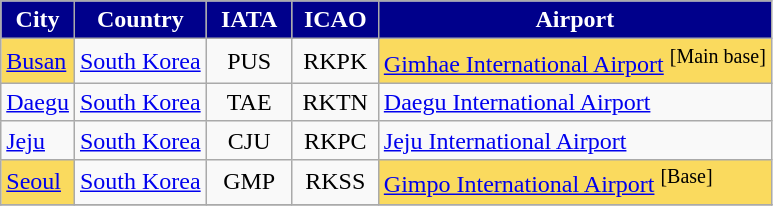<table class="sortable wikitable toccolours">
<tr>
<th style="background:darkblue; color:white;">City</th>
<th style="background:darkblue; color:white;">Country</th>
<th style="background:darkblue; color:white; width:50px;">IATA</th>
<th style="background:darkblue; color:white; width:50px;">ICAO</th>
<th style="background:darkblue; color:white;">Airport</th>
</tr>
<tr>
<td style="background:#fada5e;"><a href='#'>Busan</a></td>
<td><a href='#'>South Korea</a></td>
<td align=center>PUS</td>
<td align=center>RKPK</td>
<td style="background:#fada5e;"><a href='#'>Gimhae International Airport</a> <sup>[Main base]</sup></td>
</tr>
<tr>
<td><a href='#'>Daegu</a></td>
<td><a href='#'>South Korea</a></td>
<td align=center>TAE</td>
<td align=center>RKTN</td>
<td><a href='#'>Daegu International Airport</a></td>
</tr>
<tr>
<td><a href='#'>Jeju</a></td>
<td><a href='#'>South Korea</a></td>
<td align=center>CJU</td>
<td align=center>RKPC</td>
<td><a href='#'>Jeju International Airport</a></td>
</tr>
<tr>
<td style="background:#fada5e;"><a href='#'>Seoul</a></td>
<td><a href='#'>South Korea</a></td>
<td align=center>GMP</td>
<td align=center>RKSS</td>
<td style="background:#fada5e;"><a href='#'>Gimpo International Airport</a> <sup>[Base]</sup></td>
</tr>
<tr>
</tr>
</table>
